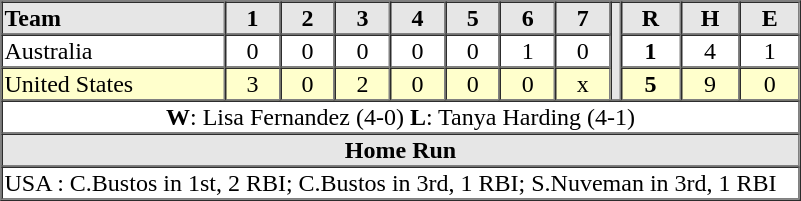<table border=1 cellspacing=0 width=534 style="margin-left:3em;">
<tr style="text-align:center; background-color:#e6e6e6;">
<th align=left width=28%>Team</th>
<th width=33>1</th>
<th width=33>2</th>
<th width=33>3</th>
<th width=33>4</th>
<th width=33>5</th>
<th width=33>6</th>
<th width=33>7</th>
<th rowspan="3" width=3></th>
<th width=36>R</th>
<th width=36>H</th>
<th width=36>E</th>
</tr>
<tr style="text-align:center;">
<td align=left> Australia</td>
<td>0</td>
<td>0</td>
<td>0</td>
<td>0</td>
<td>0</td>
<td>1</td>
<td>0</td>
<td><strong>1</strong></td>
<td>4</td>
<td>1</td>
</tr>
<tr style="text-align:center;" bgcolor="#ffffcc">
<td align=left> United States</td>
<td>3</td>
<td>0</td>
<td>2</td>
<td>0</td>
<td>0</td>
<td>0</td>
<td>x</td>
<td><strong>5</strong></td>
<td>9</td>
<td>0</td>
</tr>
<tr style="text-align:center;">
<td colspan=14><strong>W</strong>: Lisa Fernandez (4-0) <strong>L</strong>: Tanya Harding (4-1)</td>
</tr>
<tr style="text-align:center; background-color:#e6e6e6;">
<th colspan=12>Home Run</th>
</tr>
<tr style="text-align:left;">
<td colspan=12>USA : C.Bustos in 1st, 2 RBI; C.Bustos in 3rd, 1 RBI; S.Nuveman in 3rd, 1 RBI</td>
</tr>
</table>
